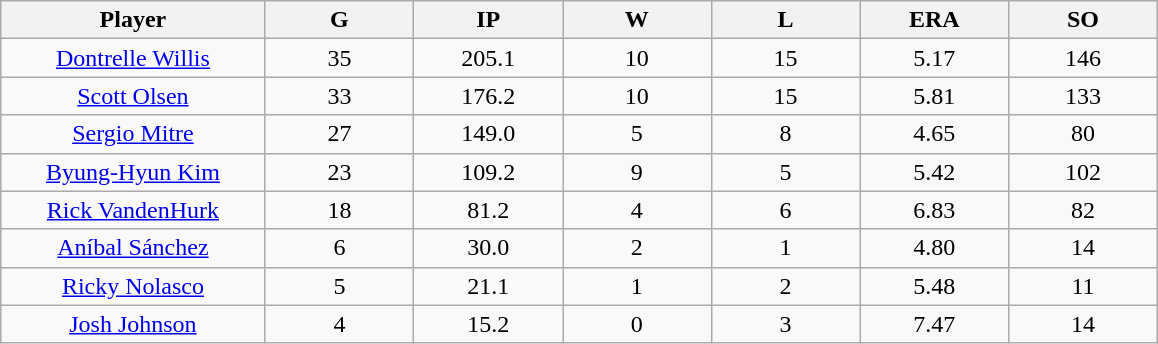<table class="wikitable sortable">
<tr>
<th bgcolor="#DDDDFF" width="16%">Player</th>
<th bgcolor="#DDDDFF" width="9%">G</th>
<th bgcolor="#DDDDFF" width="9%">IP</th>
<th bgcolor="#DDDDFF" width="9%">W</th>
<th bgcolor="#DDDDFF" width="9%">L</th>
<th bgcolor="#DDDDFF" width="9%">ERA</th>
<th bgcolor="#DDDDFF" width="9%">SO</th>
</tr>
<tr align=center>
<td><a href='#'>Dontrelle Willis</a></td>
<td>35</td>
<td>205.1</td>
<td>10</td>
<td>15</td>
<td>5.17</td>
<td>146</td>
</tr>
<tr align=center>
<td><a href='#'>Scott Olsen</a></td>
<td>33</td>
<td>176.2</td>
<td>10</td>
<td>15</td>
<td>5.81</td>
<td>133</td>
</tr>
<tr align=center>
<td><a href='#'>Sergio Mitre</a></td>
<td>27</td>
<td>149.0</td>
<td>5</td>
<td>8</td>
<td>4.65</td>
<td>80</td>
</tr>
<tr align=center>
<td><a href='#'>Byung-Hyun Kim</a></td>
<td>23</td>
<td>109.2</td>
<td>9</td>
<td>5</td>
<td>5.42</td>
<td>102</td>
</tr>
<tr align=center>
<td><a href='#'>Rick VandenHurk</a></td>
<td>18</td>
<td>81.2</td>
<td>4</td>
<td>6</td>
<td>6.83</td>
<td>82</td>
</tr>
<tr align=center>
<td><a href='#'>Aníbal Sánchez</a></td>
<td>6</td>
<td>30.0</td>
<td>2</td>
<td>1</td>
<td>4.80</td>
<td>14</td>
</tr>
<tr align=center>
<td><a href='#'>Ricky Nolasco</a></td>
<td>5</td>
<td>21.1</td>
<td>1</td>
<td>2</td>
<td>5.48</td>
<td>11</td>
</tr>
<tr align=center>
<td><a href='#'>Josh Johnson</a></td>
<td>4</td>
<td>15.2</td>
<td>0</td>
<td>3</td>
<td>7.47</td>
<td>14</td>
</tr>
</table>
